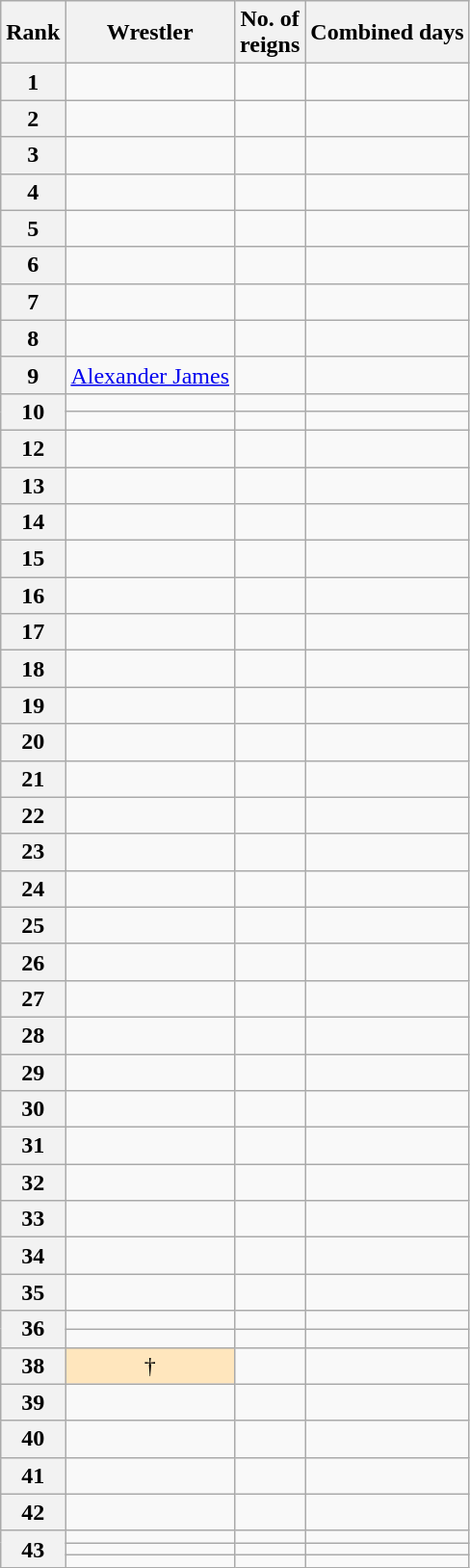<table class="wikitable sortable" style="text-align:center">
<tr>
<th>Rank</th>
<th>Wrestler</th>
<th>No. of<br>reigns</th>
<th>Combined days</th>
</tr>
<tr>
<th>1</th>
<td></td>
<td></td>
<td></td>
</tr>
<tr>
<th>2</th>
<td></td>
<td></td>
<td></td>
</tr>
<tr>
<th>3</th>
<td></td>
<td></td>
<td></td>
</tr>
<tr>
<th>4</th>
<td></td>
<td></td>
<td></td>
</tr>
<tr>
<th>5</th>
<td></td>
<td></td>
<td></td>
</tr>
<tr>
<th>6</th>
<td></td>
<td></td>
<td></td>
</tr>
<tr>
<th>7</th>
<td></td>
<td></td>
<td></td>
</tr>
<tr>
<th>8</th>
<td></td>
<td></td>
<td></td>
</tr>
<tr>
<th>9</th>
<td><a href='#'>Alexander James</a></td>
<td></td>
<td></td>
</tr>
<tr>
<th rowspan=2>10</th>
<td></td>
<td></td>
<td></td>
</tr>
<tr>
<td></td>
<td></td>
<td></td>
</tr>
<tr>
<th>12</th>
<td></td>
<td></td>
<td></td>
</tr>
<tr>
<th>13</th>
<td></td>
<td></td>
<td></td>
</tr>
<tr>
<th>14</th>
<td></td>
<td></td>
<td></td>
</tr>
<tr>
<th>15</th>
<td></td>
<td></td>
<td></td>
</tr>
<tr>
<th>16</th>
<td></td>
<td></td>
<td></td>
</tr>
<tr>
<th>17</th>
<td></td>
<td></td>
<td></td>
</tr>
<tr>
<th>18</th>
<td></td>
<td></td>
<td></td>
</tr>
<tr>
<th>19</th>
<td></td>
<td></td>
<td></td>
</tr>
<tr>
<th>20</th>
<td></td>
<td></td>
<td></td>
</tr>
<tr>
<th>21</th>
<td></td>
<td></td>
<td></td>
</tr>
<tr>
<th>22</th>
<td></td>
<td></td>
<td></td>
</tr>
<tr>
<th>23</th>
<td></td>
<td></td>
<td></td>
</tr>
<tr>
<th>24</th>
<td></td>
<td></td>
<td></td>
</tr>
<tr>
<th>25</th>
<td></td>
<td></td>
<td></td>
</tr>
<tr>
<th>26</th>
<td></td>
<td></td>
<td></td>
</tr>
<tr>
<th>27</th>
<td></td>
<td></td>
<td></td>
</tr>
<tr>
<th>28</th>
<td></td>
<td></td>
<td></td>
</tr>
<tr>
<th>29</th>
<td></td>
<td></td>
<td></td>
</tr>
<tr>
<th>30</th>
<td></td>
<td></td>
<td></td>
</tr>
<tr>
<th>31</th>
<td></td>
<td></td>
<td></td>
</tr>
<tr>
<th>32</th>
<td></td>
<td></td>
<td></td>
</tr>
<tr>
<th>33</th>
<td></td>
<td></td>
<td></td>
</tr>
<tr>
<th>34</th>
<td></td>
<td></td>
<td></td>
</tr>
<tr>
<th>35</th>
<td></td>
<td></td>
<td></td>
</tr>
<tr>
<th rowspan=2>36</th>
<td></td>
<td></td>
<td></td>
</tr>
<tr>
<td></td>
<td></td>
<td></td>
</tr>
<tr>
<th>38</th>
<td style="background-color:#FFE6BD"> †</td>
<td></td>
<td></td>
</tr>
<tr>
<th>39</th>
<td></td>
<td></td>
<td></td>
</tr>
<tr>
<th>40</th>
<td></td>
<td></td>
<td></td>
</tr>
<tr>
<th>41</th>
<td></td>
<td></td>
<td></td>
</tr>
<tr>
<th>42</th>
<td></td>
<td></td>
<td></td>
</tr>
<tr>
<th rowspan=3>43</th>
<td></td>
<td></td>
<td></td>
</tr>
<tr>
<td></td>
<td></td>
<td></td>
</tr>
<tr>
<td></td>
<td></td>
<td></td>
</tr>
</table>
